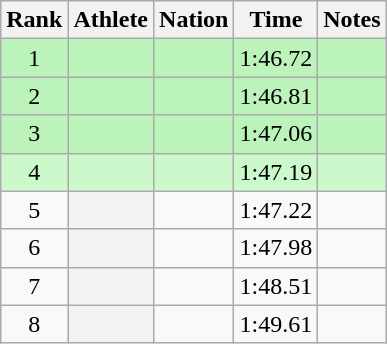<table class="wikitable plainrowheaders sortable" style="text-align:center;">
<tr>
<th scope=col>Rank</th>
<th scope=col>Athlete</th>
<th scope=col>Nation</th>
<th scope=col>Time</th>
<th scope=col>Notes</th>
</tr>
<tr bgcolor=#bbf3bb>
<td>1</td>
<th scope=row style="background:#bbf3bb; text-align:left;"></th>
<td align=left></td>
<td>1:46.72</td>
<td></td>
</tr>
<tr bgcolor=#bbf3bb>
<td>2</td>
<th scope=row style="background:#bbf3bb; text-align:left;"></th>
<td align=left></td>
<td>1:46.81</td>
<td></td>
</tr>
<tr bgcolor=#bbf3bb>
<td>3</td>
<th scope=row style="background:#bbf3bb; text-align:left;"></th>
<td align=left></td>
<td>1:47.06</td>
<td></td>
</tr>
<tr bgcolor=#ccf9cc>
<td>4</td>
<th scope=row style="background:#ccf9cc; text-align:left;"></th>
<td align=left></td>
<td>1:47.19</td>
<td></td>
</tr>
<tr>
<td>5</td>
<th scope=row style=text-align:left;></th>
<td align=left></td>
<td>1:47.22</td>
<td></td>
</tr>
<tr>
<td>6</td>
<th scope=row style=text-align:left;></th>
<td align=left></td>
<td>1:47.98</td>
<td></td>
</tr>
<tr>
<td>7</td>
<th scope=row style=text-align:left;></th>
<td align=left></td>
<td>1:48.51</td>
<td></td>
</tr>
<tr>
<td>8</td>
<th scope=row style=text-align:left;></th>
<td align=left></td>
<td>1:49.61</td>
<td></td>
</tr>
</table>
